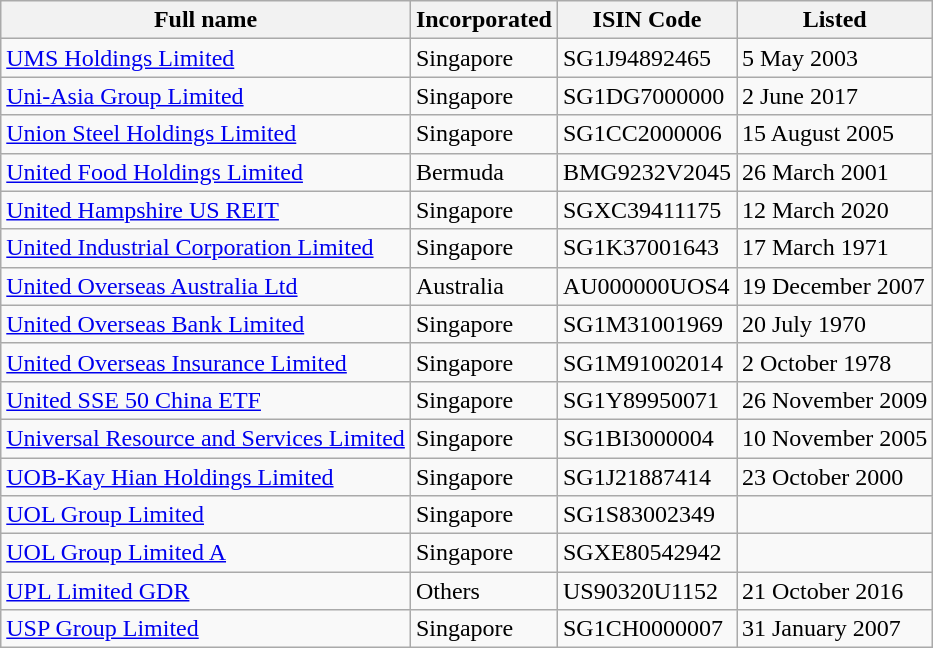<table class="wikitable">
<tr>
<th>Full name</th>
<th>Incorporated</th>
<th>ISIN Code</th>
<th>Listed</th>
</tr>
<tr>
<td><a href='#'>UMS Holdings Limited</a></td>
<td>Singapore</td>
<td>SG1J94892465</td>
<td>5 May 2003</td>
</tr>
<tr>
<td><a href='#'>Uni-Asia Group Limited</a></td>
<td>Singapore</td>
<td>SG1DG7000000</td>
<td>2 June 2017</td>
</tr>
<tr>
<td><a href='#'>Union Steel Holdings Limited</a></td>
<td>Singapore</td>
<td>SG1CC2000006</td>
<td>15 August 2005</td>
</tr>
<tr>
<td><a href='#'>United Food Holdings Limited</a></td>
<td>Bermuda</td>
<td>BMG9232V2045</td>
<td>26 March 2001</td>
</tr>
<tr>
<td><a href='#'>United Hampshire US REIT</a></td>
<td>Singapore</td>
<td>SGXC39411175</td>
<td>12 March 2020</td>
</tr>
<tr>
<td><a href='#'>United Industrial Corporation Limited</a></td>
<td>Singapore</td>
<td>SG1K37001643</td>
<td>17 March 1971</td>
</tr>
<tr>
<td><a href='#'>United Overseas Australia Ltd</a></td>
<td>Australia</td>
<td>AU000000UOS4</td>
<td>19 December 2007</td>
</tr>
<tr>
<td><a href='#'>United Overseas Bank Limited</a></td>
<td>Singapore</td>
<td>SG1M31001969</td>
<td>20 July 1970</td>
</tr>
<tr>
<td><a href='#'>United Overseas Insurance Limited</a></td>
<td>Singapore</td>
<td>SG1M91002014</td>
<td>2 October 1978</td>
</tr>
<tr>
<td><a href='#'>United SSE 50 China ETF</a></td>
<td>Singapore</td>
<td>SG1Y89950071</td>
<td>26 November 2009</td>
</tr>
<tr>
<td><a href='#'>Universal Resource and Services Limited</a></td>
<td>Singapore</td>
<td>SG1BI3000004</td>
<td>10 November 2005</td>
</tr>
<tr>
<td><a href='#'>UOB-Kay Hian Holdings Limited</a></td>
<td>Singapore</td>
<td>SG1J21887414</td>
<td>23 October 2000</td>
</tr>
<tr>
<td><a href='#'>UOL Group Limited</a></td>
<td>Singapore</td>
<td>SG1S83002349</td>
<td></td>
</tr>
<tr>
<td><a href='#'>UOL Group Limited A</a></td>
<td>Singapore</td>
<td>SGXE80542942</td>
<td></td>
</tr>
<tr>
<td><a href='#'>UPL Limited GDR</a></td>
<td>Others</td>
<td>US90320U1152</td>
<td>21 October 2016</td>
</tr>
<tr>
<td><a href='#'>USP Group Limited</a></td>
<td>Singapore</td>
<td>SG1CH0000007</td>
<td>31 January 2007</td>
</tr>
</table>
